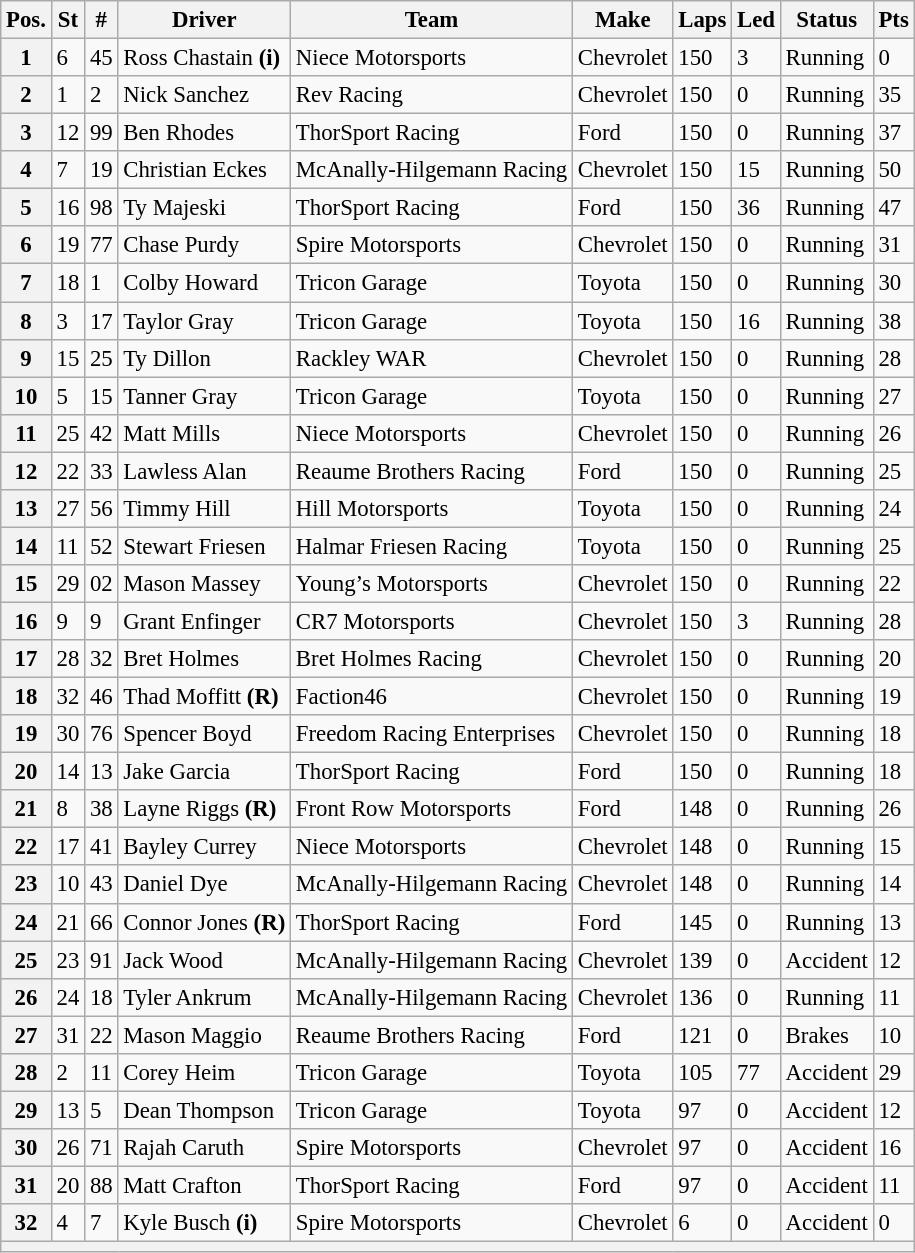<table class="wikitable" style="font-size:95%">
<tr>
<th>Pos.</th>
<th>St</th>
<th>#</th>
<th>Driver</th>
<th>Team</th>
<th>Make</th>
<th>Laps</th>
<th>Led</th>
<th>Status</th>
<th>Pts</th>
</tr>
<tr>
<th>1</th>
<td>6</td>
<td>45</td>
<td>Ross Chastain <strong>(i)</strong></td>
<td>Niece Motorsports</td>
<td>Chevrolet</td>
<td>150</td>
<td>3</td>
<td>Running</td>
<td>0</td>
</tr>
<tr>
<th>2</th>
<td>1</td>
<td>2</td>
<td>Nick Sanchez</td>
<td>Rev Racing</td>
<td>Chevrolet</td>
<td>150</td>
<td>0</td>
<td>Running</td>
<td>35</td>
</tr>
<tr>
<th>3</th>
<td>12</td>
<td>99</td>
<td>Ben Rhodes</td>
<td>ThorSport Racing</td>
<td>Ford</td>
<td>150</td>
<td>0</td>
<td>Running</td>
<td>37</td>
</tr>
<tr>
<th>4</th>
<td>7</td>
<td>19</td>
<td>Christian Eckes</td>
<td>McAnally-Hilgemann Racing</td>
<td>Chevrolet</td>
<td>150</td>
<td>15</td>
<td>Running</td>
<td>50</td>
</tr>
<tr>
<th>5</th>
<td>16</td>
<td>98</td>
<td>Ty Majeski</td>
<td>ThorSport Racing</td>
<td>Ford</td>
<td>150</td>
<td>36</td>
<td>Running</td>
<td>47</td>
</tr>
<tr>
<th>6</th>
<td>19</td>
<td>77</td>
<td>Chase Purdy</td>
<td>Spire Motorsports</td>
<td>Chevrolet</td>
<td>150</td>
<td>0</td>
<td>Running</td>
<td>31</td>
</tr>
<tr>
<th>7</th>
<td>18</td>
<td>1</td>
<td>Colby Howard</td>
<td>Tricon Garage</td>
<td>Toyota</td>
<td>150</td>
<td>0</td>
<td>Running</td>
<td>30</td>
</tr>
<tr>
<th>8</th>
<td>3</td>
<td>17</td>
<td>Taylor Gray</td>
<td>Tricon Garage</td>
<td>Toyota</td>
<td>150</td>
<td>16</td>
<td>Running</td>
<td>38</td>
</tr>
<tr>
<th>9</th>
<td>15</td>
<td>25</td>
<td>Ty Dillon</td>
<td>Rackley WAR</td>
<td>Chevrolet</td>
<td>150</td>
<td>0</td>
<td>Running</td>
<td>28</td>
</tr>
<tr>
<th>10</th>
<td>5</td>
<td>15</td>
<td>Tanner Gray</td>
<td>Tricon Garage</td>
<td>Toyota</td>
<td>150</td>
<td>0</td>
<td>Running</td>
<td>27</td>
</tr>
<tr>
<th>11</th>
<td>25</td>
<td>42</td>
<td>Matt Mills</td>
<td>Niece Motorsports</td>
<td>Chevrolet</td>
<td>150</td>
<td>0</td>
<td>Running</td>
<td>26</td>
</tr>
<tr>
<th>12</th>
<td>22</td>
<td>33</td>
<td>Lawless Alan</td>
<td>Reaume Brothers Racing</td>
<td>Ford</td>
<td>150</td>
<td>0</td>
<td>Running</td>
<td>25</td>
</tr>
<tr>
<th>13</th>
<td>27</td>
<td>56</td>
<td>Timmy Hill</td>
<td>Hill Motorsports</td>
<td>Toyota</td>
<td>150</td>
<td>0</td>
<td>Running</td>
<td>24</td>
</tr>
<tr>
<th>14</th>
<td>11</td>
<td>52</td>
<td>Stewart Friesen</td>
<td>Halmar Friesen Racing</td>
<td>Toyota</td>
<td>150</td>
<td>0</td>
<td>Running</td>
<td>25</td>
</tr>
<tr>
<th>15</th>
<td>29</td>
<td>02</td>
<td>Mason Massey</td>
<td>Young’s Motorsports</td>
<td>Chevrolet</td>
<td>150</td>
<td>0</td>
<td>Running</td>
<td>22</td>
</tr>
<tr>
<th>16</th>
<td>9</td>
<td>9</td>
<td>Grant Enfinger</td>
<td>CR7 Motorsports</td>
<td>Chevrolet</td>
<td>150</td>
<td>3</td>
<td>Running</td>
<td>28</td>
</tr>
<tr>
<th>17</th>
<td>28</td>
<td>32</td>
<td>Bret Holmes</td>
<td>Bret Holmes Racing</td>
<td>Chevrolet</td>
<td>150</td>
<td>0</td>
<td>Running</td>
<td>20</td>
</tr>
<tr>
<th>18</th>
<td>32</td>
<td>46</td>
<td>Thad Moffitt <strong>(R)</strong></td>
<td>Faction46</td>
<td>Chevrolet</td>
<td>150</td>
<td>0</td>
<td>Running</td>
<td>19</td>
</tr>
<tr>
<th>19</th>
<td>30</td>
<td>76</td>
<td>Spencer Boyd</td>
<td>Freedom Racing Enterprises</td>
<td>Chevrolet</td>
<td>150</td>
<td>0</td>
<td>Running</td>
<td>18</td>
</tr>
<tr>
<th>20</th>
<td>14</td>
<td>13</td>
<td>Jake Garcia</td>
<td>ThorSport Racing</td>
<td>Ford</td>
<td>150</td>
<td>0</td>
<td>Running</td>
<td>18</td>
</tr>
<tr>
<th>21</th>
<td>8</td>
<td>38</td>
<td>Layne Riggs <strong>(R)</strong></td>
<td>Front Row Motorsports</td>
<td>Ford</td>
<td>148</td>
<td>0</td>
<td>Running</td>
<td>26</td>
</tr>
<tr>
<th>22</th>
<td>17</td>
<td>41</td>
<td>Bayley Currey</td>
<td>Niece Motorsports</td>
<td>Chevrolet</td>
<td>148</td>
<td>0</td>
<td>Running</td>
<td>15</td>
</tr>
<tr>
<th>23</th>
<td>10</td>
<td>43</td>
<td>Daniel Dye</td>
<td>McAnally-Hilgemann Racing</td>
<td>Chevrolet</td>
<td>148</td>
<td>0</td>
<td>Running</td>
<td>14</td>
</tr>
<tr>
<th>24</th>
<td>21</td>
<td>66</td>
<td>Connor Jones <strong>(R)</strong></td>
<td>ThorSport Racing</td>
<td>Ford</td>
<td>145</td>
<td>0</td>
<td>Running</td>
<td>13</td>
</tr>
<tr>
<th>25</th>
<td>23</td>
<td>91</td>
<td>Jack Wood</td>
<td>McAnally-Hilgemann Racing</td>
<td>Chevrolet</td>
<td>139</td>
<td>0</td>
<td>Accident</td>
<td>12</td>
</tr>
<tr>
<th>26</th>
<td>24</td>
<td>18</td>
<td>Tyler Ankrum</td>
<td>McAnally-Hilgemann Racing</td>
<td>Chevrolet</td>
<td>136</td>
<td>0</td>
<td>Running</td>
<td>11</td>
</tr>
<tr>
<th>27</th>
<td>31</td>
<td>22</td>
<td>Mason Maggio</td>
<td>Reaume Brothers Racing</td>
<td>Ford</td>
<td>121</td>
<td>0</td>
<td>Brakes</td>
<td>10</td>
</tr>
<tr>
<th>28</th>
<td>2</td>
<td>11</td>
<td>Corey Heim</td>
<td>Tricon Garage</td>
<td>Toyota</td>
<td>105</td>
<td>77</td>
<td>Accident</td>
<td>29</td>
</tr>
<tr>
<th>29</th>
<td>13</td>
<td>5</td>
<td>Dean Thompson</td>
<td>Tricon Garage</td>
<td>Toyota</td>
<td>97</td>
<td>0</td>
<td>Accident</td>
<td>12</td>
</tr>
<tr>
<th>30</th>
<td>26</td>
<td>71</td>
<td>Rajah Caruth</td>
<td>Spire Motorsports</td>
<td>Chevrolet</td>
<td>97</td>
<td>0</td>
<td>Accident</td>
<td>16</td>
</tr>
<tr>
<th>31</th>
<td>20</td>
<td>88</td>
<td>Matt Crafton</td>
<td>ThorSport Racing</td>
<td>Ford</td>
<td>97</td>
<td>0</td>
<td>Accident</td>
<td>11</td>
</tr>
<tr>
<th>32</th>
<td>4</td>
<td>7</td>
<td>Kyle Busch <strong>(i)</strong></td>
<td>Spire Motorsports</td>
<td>Chevrolet</td>
<td>6</td>
<td>0</td>
<td>Accident</td>
<td>0</td>
</tr>
<tr>
<th colspan="10"></th>
</tr>
</table>
